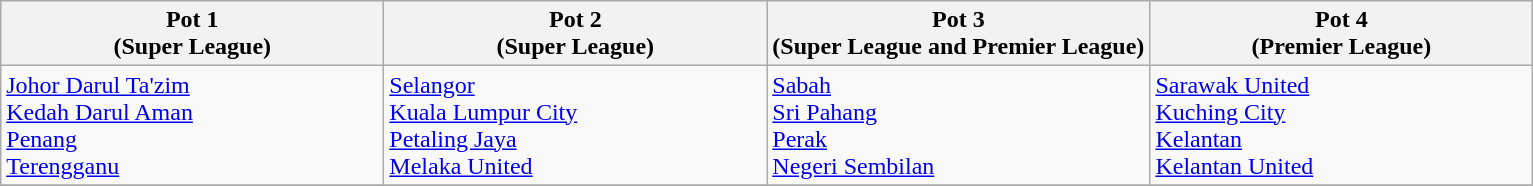<table class=wikitable>
<tr>
<th width=25%>Pot 1 <br> (Super League)</th>
<th width=25%>Pot 2 <br> (Super League)</th>
<th width=25%>Pot 3 <br> (Super League and Premier League)</th>
<th width=25%>Pot 4 <br> (Premier League)</th>
</tr>
<tr valign=top>
<td rowspan=1><a href='#'>Johor Darul Ta'zim</a><br><a href='#'>Kedah Darul Aman</a><br><a href='#'>Penang</a><br><a href='#'>Terengganu</a></td>
<td rowspan=1><a href='#'>Selangor</a><br><a href='#'>Kuala Lumpur City</a><br><a href='#'>Petaling Jaya</a><br><a href='#'>Melaka United</a></td>
<td rowspan=1><a href='#'>Sabah</a><br><a href='#'>Sri Pahang</a><br><a href='#'>Perak</a><br><a href='#'>Negeri Sembilan</a></td>
<td rowspan=1><a href='#'>Sarawak United</a><br><a href='#'>Kuching City</a><br><a href='#'>Kelantan</a><br><a href='#'>Kelantan United</a></td>
</tr>
<tr>
</tr>
</table>
